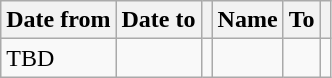<table class="wikitable">
<tr>
<th>Date from</th>
<th>Date to</th>
<th></th>
<th>Name</th>
<th>To</th>
<th></th>
</tr>
<tr>
<td>TBD</td>
<td></td>
<td></td>
<td></td>
<td></td>
<td></td>
</tr>
</table>
